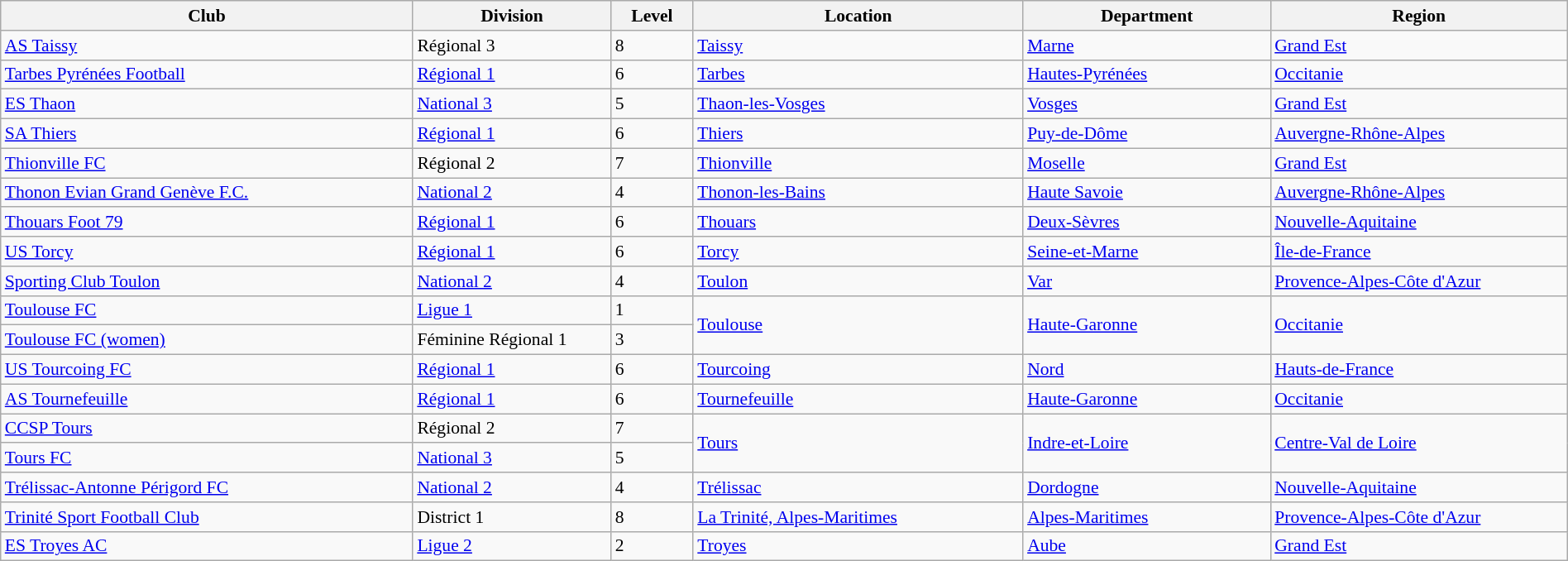<table class="wikitable sortable" width=100% style="font-size:90%">
<tr>
<th width=25%>Club</th>
<th width=12%>Division</th>
<th width=5%>Level</th>
<th width=20%>Location</th>
<th width=15%>Department</th>
<th width=18%>Region</th>
</tr>
<tr>
<td><a href='#'>AS Taissy</a></td>
<td>Régional 3</td>
<td>8</td>
<td><a href='#'>Taissy</a></td>
<td><a href='#'>Marne</a></td>
<td><a href='#'>Grand Est</a></td>
</tr>
<tr>
<td><a href='#'>Tarbes Pyrénées Football</a></td>
<td><a href='#'>Régional 1</a></td>
<td>6</td>
<td><a href='#'>Tarbes</a></td>
<td><a href='#'>Hautes-Pyrénées</a></td>
<td><a href='#'>Occitanie</a></td>
</tr>
<tr>
<td><a href='#'>ES Thaon</a></td>
<td><a href='#'>National 3</a></td>
<td>5</td>
<td><a href='#'>Thaon-les-Vosges</a></td>
<td><a href='#'>Vosges</a></td>
<td><a href='#'>Grand Est</a></td>
</tr>
<tr>
<td><a href='#'>SA Thiers</a></td>
<td><a href='#'>Régional 1</a></td>
<td>6</td>
<td><a href='#'>Thiers</a></td>
<td><a href='#'>Puy-de-Dôme</a></td>
<td><a href='#'>Auvergne-Rhône-Alpes</a></td>
</tr>
<tr>
<td><a href='#'>Thionville FC</a></td>
<td>Régional 2</td>
<td>7</td>
<td><a href='#'>Thionville</a></td>
<td><a href='#'>Moselle</a></td>
<td><a href='#'>Grand Est</a></td>
</tr>
<tr>
<td><a href='#'>Thonon Evian Grand Genève F.C.</a></td>
<td><a href='#'>National 2</a></td>
<td>4</td>
<td><a href='#'>Thonon-les-Bains</a></td>
<td><a href='#'>Haute Savoie</a></td>
<td><a href='#'>Auvergne-Rhône-Alpes</a></td>
</tr>
<tr>
<td><a href='#'>Thouars Foot 79</a></td>
<td><a href='#'>Régional 1</a></td>
<td>6</td>
<td><a href='#'>Thouars</a></td>
<td><a href='#'>Deux-Sèvres</a></td>
<td><a href='#'>Nouvelle-Aquitaine</a></td>
</tr>
<tr>
<td><a href='#'>US Torcy</a></td>
<td><a href='#'>Régional 1</a></td>
<td>6</td>
<td><a href='#'>Torcy</a></td>
<td><a href='#'>Seine-et-Marne</a></td>
<td><a href='#'>Île-de-France</a></td>
</tr>
<tr>
<td><a href='#'>Sporting Club Toulon</a></td>
<td><a href='#'>National 2</a></td>
<td>4</td>
<td><a href='#'>Toulon</a></td>
<td><a href='#'>Var</a></td>
<td><a href='#'>Provence-Alpes-Côte d'Azur</a></td>
</tr>
<tr>
<td><a href='#'>Toulouse FC</a></td>
<td><a href='#'>Ligue 1</a></td>
<td>1</td>
<td rowspan="2"><a href='#'>Toulouse</a></td>
<td rowspan="2"><a href='#'>Haute-Garonne</a></td>
<td rowspan="2"><a href='#'>Occitanie</a></td>
</tr>
<tr>
<td><a href='#'>Toulouse FC (women)</a></td>
<td>Féminine Régional 1</td>
<td>3</td>
</tr>
<tr>
<td><a href='#'>US Tourcoing FC</a></td>
<td><a href='#'>Régional 1</a></td>
<td>6</td>
<td><a href='#'>Tourcoing</a></td>
<td><a href='#'>Nord</a></td>
<td><a href='#'>Hauts-de-France</a></td>
</tr>
<tr>
<td><a href='#'>AS Tournefeuille</a></td>
<td><a href='#'>Régional 1</a></td>
<td>6</td>
<td><a href='#'>Tournefeuille</a></td>
<td><a href='#'>Haute-Garonne</a></td>
<td><a href='#'>Occitanie</a></td>
</tr>
<tr>
<td><a href='#'>CCSP Tours</a></td>
<td>Régional 2</td>
<td>7</td>
<td rowspan="2"><a href='#'>Tours</a></td>
<td rowspan="2"><a href='#'>Indre-et-Loire</a></td>
<td rowspan="2"><a href='#'>Centre-Val de Loire</a></td>
</tr>
<tr>
<td><a href='#'>Tours FC</a></td>
<td><a href='#'>National 3</a></td>
<td>5</td>
</tr>
<tr>
<td><a href='#'>Trélissac-Antonne Périgord FC</a></td>
<td><a href='#'>National 2</a></td>
<td>4</td>
<td><a href='#'>Trélissac</a></td>
<td><a href='#'>Dordogne</a></td>
<td><a href='#'>Nouvelle-Aquitaine</a></td>
</tr>
<tr>
<td><a href='#'>Trinité Sport Football Club</a></td>
<td>District 1</td>
<td>8</td>
<td><a href='#'>La Trinité, Alpes-Maritimes</a></td>
<td><a href='#'>Alpes-Maritimes</a></td>
<td><a href='#'>Provence-Alpes-Côte d'Azur</a></td>
</tr>
<tr>
<td><a href='#'>ES Troyes AC</a></td>
<td><a href='#'>Ligue 2</a></td>
<td>2</td>
<td><a href='#'>Troyes</a></td>
<td><a href='#'>Aube</a></td>
<td><a href='#'>Grand Est</a></td>
</tr>
</table>
